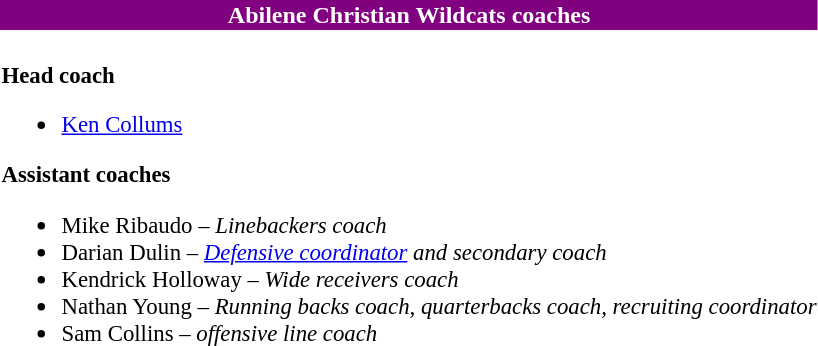<table class="toccolours" style="text-align: left;">
<tr>
<td colspan="9" style="color:#FFFFFF; background:#800080; text-align:center;"><strong>Abilene Christian Wildcats coaches</strong></td>
</tr>
<tr>
<td style="font-size: 95%;" valign="top"><br><strong>Head coach</strong><ul><li><a href='#'>Ken Collums</a></li></ul><strong>Assistant coaches</strong><ul><li>Mike Ribaudo – <em>Linebackers coach</em></li><li>Darian Dulin – <em><a href='#'>Defensive coordinator</a> and secondary coach</em></li><li>Kendrick Holloway – <em>Wide receivers coach</em></li><li>Nathan Young – <em>Running backs coach, quarterbacks coach, recruiting coordinator</em></li><li>Sam Collins – <em>offensive line coach</em></li></ul></td>
</tr>
</table>
